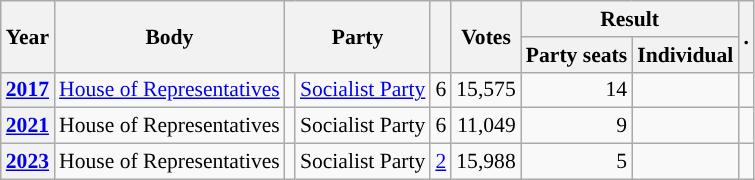<table class="wikitable plainrowheaders sortable" border=2 cellpadding=4 cellspacing=0 style="border: 1px #aaa solid; font-size: 90%; text-align:center;">
<tr>
<th scope="col" rowspan=2>Year</th>
<th scope="col" rowspan=2>Body</th>
<th scope="col" colspan=2 rowspan=2>Party</th>
<th scope="col" rowspan=2></th>
<th scope="col" rowspan=2>Votes</th>
<th scope="colgroup" colspan=2>Result</th>
<th scope="col" rowspan=2 class="unsortable">.</th>
</tr>
<tr>
<th scope="col">Party seats</th>
<th scope="col">Individual</th>
</tr>
<tr>
<th scope="row"><a href='#'>2017</a></th>
<td><a href='#'>House of Representatives</a></td>
<td style="background-color:"></td>
<td><a href='#'>Socialist Party</a></td>
<td style=text-align:right>6</td>
<td style=text-align:right>15,575</td>
<td style=text-align:right>14</td>
<td></td>
<td></td>
</tr>
<tr>
<th scope="row"><a href='#'>2021</a></th>
<td>House of Representatives</td>
<td style="background-color:"></td>
<td>Socialist Party</td>
<td style=text-align:right>6</td>
<td style=text-align:right>11,049</td>
<td style=text-align:right>9</td>
<td></td>
<td></td>
</tr>
<tr>
<th scope="row"><a href='#'>2023</a></th>
<td>House of Representatives</td>
<td style="background-color:"></td>
<td>Socialist Party</td>
<td style=text-align:right><a href='#'>2</a></td>
<td style=text-align:right>15,988</td>
<td style=text-align:right>5</td>
<td></td>
<td></td>
</tr>
</table>
